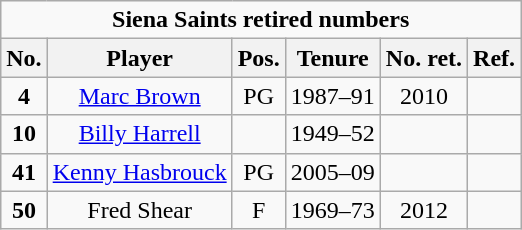<table class="wikitable" style=text-align:center>
<tr>
<td colspan=6 style= ><strong>Siena Saints retired numbers</strong></td>
</tr>
<tr>
<th style= >No.</th>
<th style= >Player</th>
<th style= >Pos.</th>
<th style= >Tenure</th>
<th style= >No. ret.</th>
<th style= >Ref.</th>
</tr>
<tr>
<td><strong>4</strong></td>
<td><a href='#'>Marc Brown</a></td>
<td>PG</td>
<td>1987–91</td>
<td>2010</td>
<td></td>
</tr>
<tr>
<td><strong>10</strong></td>
<td><a href='#'>Billy Harrell</a></td>
<td></td>
<td>1949–52</td>
<td></td>
<td></td>
</tr>
<tr>
<td><strong>41</strong></td>
<td><a href='#'>Kenny Hasbrouck</a></td>
<td>PG</td>
<td>2005–09</td>
<td></td>
<td></td>
</tr>
<tr>
<td><strong>50</strong></td>
<td>Fred Shear</td>
<td>F</td>
<td>1969–73</td>
<td>2012</td>
<td></td>
</tr>
</table>
